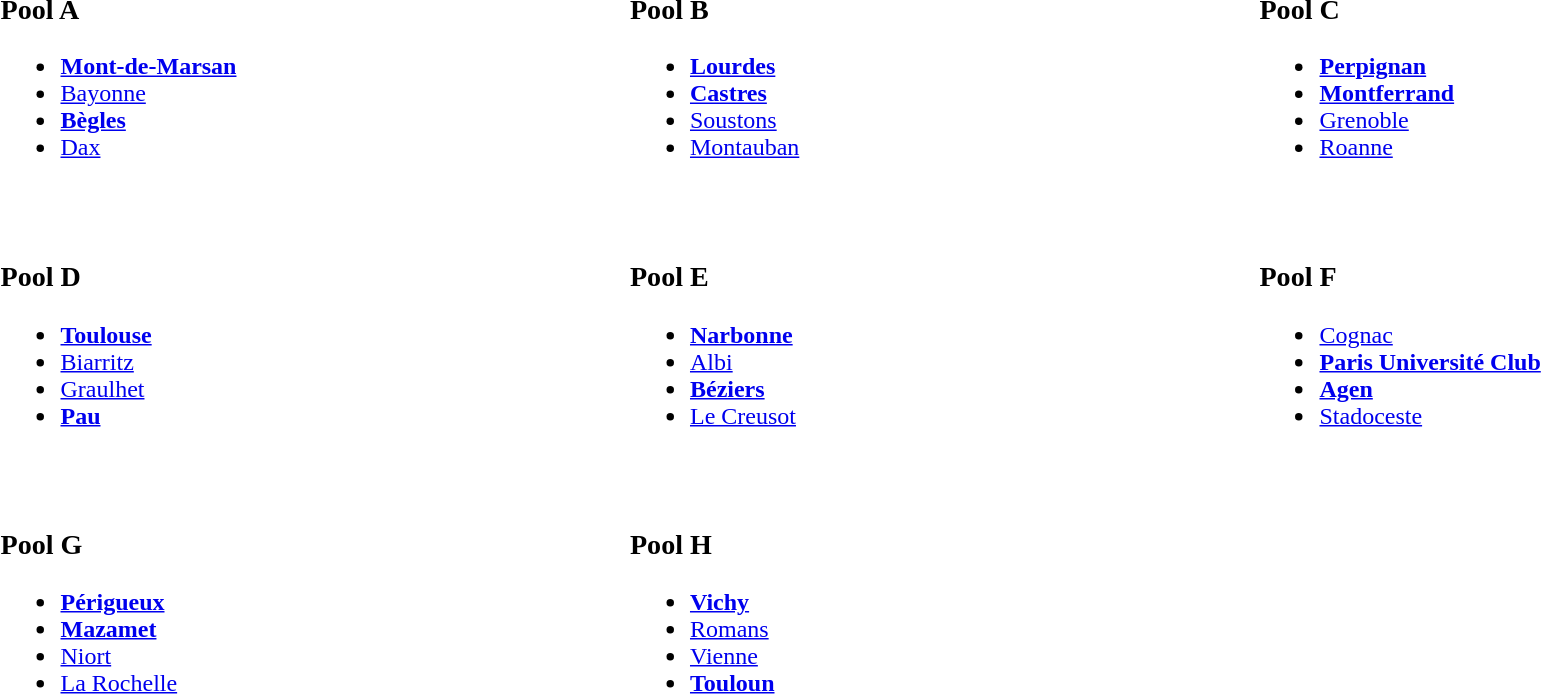<table width="100%" align="center" border="0" cellpadding="4" cellspacing="5">
<tr valign="top" align="left">
<td width="33%"><br><h3>Pool A</h3><ul><li><strong><a href='#'>Mont-de-Marsan</a></strong></li><li><a href='#'>Bayonne</a></li><li><strong><a href='#'>Bègles</a></strong></li><li><a href='#'>Dax</a></li></ul></td>
<td width="33%"><br><h3>Pool B</h3><ul><li><strong><a href='#'>Lourdes</a></strong></li><li><strong><a href='#'>Castres</a></strong></li><li><a href='#'>Soustons</a></li><li><a href='#'>Montauban</a></li></ul></td>
<td width="33%"><br><h3>Pool C</h3><ul><li><strong><a href='#'>Perpignan</a></strong></li><li><strong><a href='#'>Montferrand</a></strong></li><li><a href='#'>Grenoble</a></li><li><a href='#'>Roanne</a></li></ul></td>
</tr>
<tr valign="top" align="left">
<td width="33%"><br><h3>Pool D</h3><ul><li><strong><a href='#'>Toulouse</a></strong></li><li><a href='#'>Biarritz</a></li><li><a href='#'>Graulhet</a></li><li><strong><a href='#'>Pau</a></strong></li></ul></td>
<td width="33%"><br><h3>Pool E</h3><ul><li><strong><a href='#'>Narbonne</a></strong></li><li><a href='#'>Albi</a></li><li><strong><a href='#'>Béziers</a></strong></li><li><a href='#'>Le Creusot</a></li></ul></td>
<td width="33%"><br><h3>Pool F</h3><ul><li><a href='#'>Cognac</a></li><li><strong><a href='#'>Paris Université Club</a></strong></li><li><strong><a href='#'>Agen</a></strong></li><li><a href='#'>Stadoceste</a></li></ul></td>
</tr>
<tr valign="top" align="left">
<td width="33%"><br><h3>Pool G</h3><ul><li><strong><a href='#'>Périgueux</a></strong></li><li><strong><a href='#'>Mazamet</a></strong></li><li><a href='#'>Niort</a></li><li><a href='#'>La Rochelle</a></li></ul></td>
<td width="33%"><br><h3>Pool H</h3><ul><li><strong><a href='#'>Vichy</a></strong></li><li><a href='#'>Romans</a></li><li><a href='#'>Vienne</a></li><li><strong><a href='#'>Touloun</a></strong></li></ul></td>
<td width="33%"></td>
</tr>
</table>
